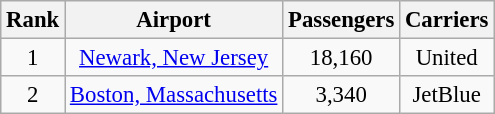<table class="sortable wikitable" style="text-align:center; font-size:95%;">
<tr>
<th>Rank</th>
<th>Airport</th>
<th>Passengers</th>
<th>Carriers</th>
</tr>
<tr>
<td>1</td>
<td> <a href='#'>Newark, New Jersey</a></td>
<td>18,160</td>
<td>United</td>
</tr>
<tr>
<td>2</td>
<td> <a href='#'>Boston, Massachusetts</a></td>
<td>3,340</td>
<td>JetBlue</td>
</tr>
</table>
